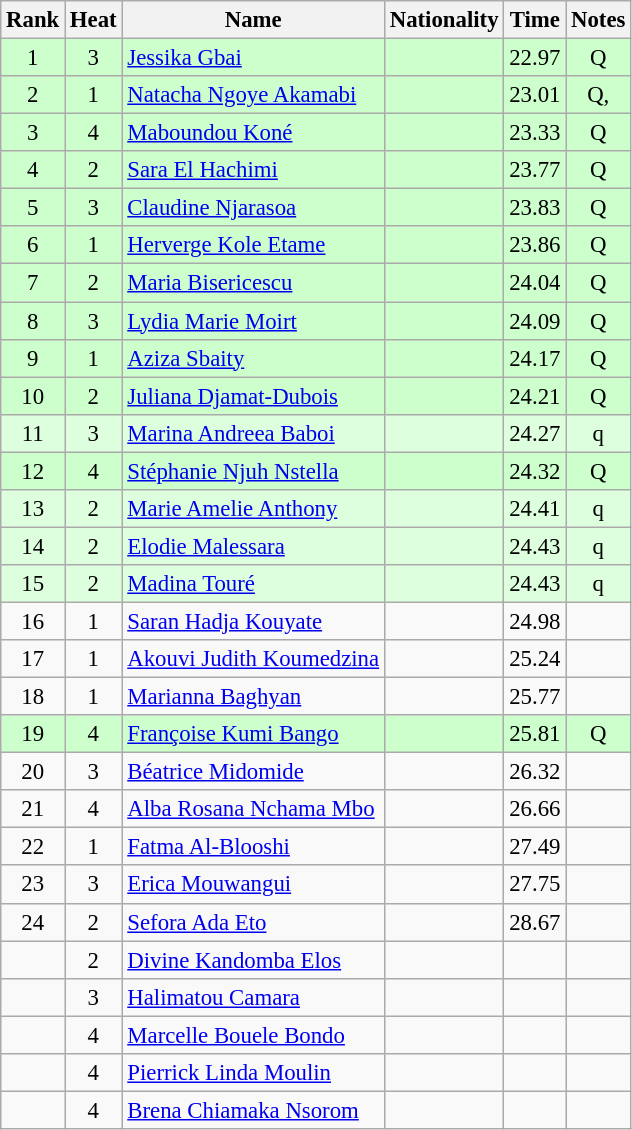<table class="wikitable sortable" style="text-align:center; font-size:95%">
<tr>
<th>Rank</th>
<th>Heat</th>
<th>Name</th>
<th>Nationality</th>
<th>Time</th>
<th>Notes</th>
</tr>
<tr bgcolor=ccffcc>
<td>1</td>
<td>3</td>
<td align=left><a href='#'>Jessika Gbai</a></td>
<td align=left></td>
<td>22.97</td>
<td>Q</td>
</tr>
<tr bgcolor=ccffcc>
<td>2</td>
<td>1</td>
<td align=left><a href='#'>Natacha Ngoye Akamabi</a></td>
<td align=left></td>
<td>23.01</td>
<td>Q, </td>
</tr>
<tr bgcolor=ccffcc>
<td>3</td>
<td>4</td>
<td align=left><a href='#'>Maboundou Koné</a></td>
<td align=left></td>
<td>23.33</td>
<td>Q</td>
</tr>
<tr bgcolor=ccffcc>
<td>4</td>
<td>2</td>
<td align=left><a href='#'>Sara El Hachimi</a></td>
<td align=left></td>
<td>23.77</td>
<td>Q</td>
</tr>
<tr bgcolor=ccffcc>
<td>5</td>
<td>3</td>
<td align=left><a href='#'>Claudine Njarasoa</a></td>
<td align=left></td>
<td>23.83</td>
<td>Q</td>
</tr>
<tr bgcolor=ccffcc>
<td>6</td>
<td>1</td>
<td align=left><a href='#'>Herverge Kole Etame</a></td>
<td align=left></td>
<td>23.86</td>
<td>Q</td>
</tr>
<tr bgcolor=ccffcc>
<td>7</td>
<td>2</td>
<td align=left><a href='#'>Maria Bisericescu</a></td>
<td align=left></td>
<td>24.04</td>
<td>Q</td>
</tr>
<tr bgcolor=ccffcc>
<td>8</td>
<td>3</td>
<td align=left><a href='#'>Lydia Marie Moirt</a></td>
<td align=left></td>
<td>24.09</td>
<td>Q</td>
</tr>
<tr bgcolor=ccffcc>
<td>9</td>
<td>1</td>
<td align=left><a href='#'>Aziza Sbaity</a></td>
<td align=left></td>
<td>24.17</td>
<td>Q</td>
</tr>
<tr bgcolor=ccffcc>
<td>10</td>
<td>2</td>
<td align=left><a href='#'>Juliana Djamat-Dubois</a></td>
<td align=left></td>
<td>24.21</td>
<td>Q</td>
</tr>
<tr bgcolor=ddffdd>
<td>11</td>
<td>3</td>
<td align=left><a href='#'>Marina Andreea Baboi</a></td>
<td align=left></td>
<td>24.27</td>
<td>q</td>
</tr>
<tr bgcolor=ccffcc>
<td>12</td>
<td>4</td>
<td align=left><a href='#'>Stéphanie Njuh Nstella</a></td>
<td align=left></td>
<td>24.32</td>
<td>Q</td>
</tr>
<tr bgcolor=ddffdd>
<td>13</td>
<td>2</td>
<td align=left><a href='#'>Marie Amelie Anthony</a></td>
<td align=left></td>
<td>24.41</td>
<td>q</td>
</tr>
<tr bgcolor=ddffdd>
<td>14</td>
<td>2</td>
<td align=left><a href='#'>Elodie Malessara</a></td>
<td align=left></td>
<td>24.43</td>
<td>q</td>
</tr>
<tr bgcolor=ddffdd>
<td>15</td>
<td>2</td>
<td align=left><a href='#'>Madina Touré</a></td>
<td align=left></td>
<td>24.43</td>
<td>q</td>
</tr>
<tr>
<td>16</td>
<td>1</td>
<td align=left><a href='#'>Saran Hadja Kouyate</a></td>
<td align=left></td>
<td>24.98</td>
<td></td>
</tr>
<tr>
<td>17</td>
<td>1</td>
<td align=left><a href='#'>Akouvi Judith Koumedzina</a></td>
<td align=left></td>
<td>25.24</td>
<td></td>
</tr>
<tr>
<td>18</td>
<td>1</td>
<td align=left><a href='#'>Marianna Baghyan</a></td>
<td align=left></td>
<td>25.77</td>
<td></td>
</tr>
<tr bgcolor=ccffcc>
<td>19</td>
<td>4</td>
<td align=left><a href='#'>Françoise Kumi Bango</a></td>
<td align=left></td>
<td>25.81</td>
<td>Q</td>
</tr>
<tr>
<td>20</td>
<td>3</td>
<td align=left><a href='#'>Béatrice Midomide</a></td>
<td align=left></td>
<td>26.32</td>
<td></td>
</tr>
<tr>
<td>21</td>
<td>4</td>
<td align=left><a href='#'>Alba Rosana Nchama Mbo</a></td>
<td align=left></td>
<td>26.66</td>
<td></td>
</tr>
<tr>
<td>22</td>
<td>1</td>
<td align=left><a href='#'>Fatma Al-Blooshi</a></td>
<td align=left></td>
<td>27.49</td>
<td></td>
</tr>
<tr>
<td>23</td>
<td>3</td>
<td align=left><a href='#'>Erica Mouwangui</a></td>
<td align=left></td>
<td>27.75</td>
<td></td>
</tr>
<tr>
<td>24</td>
<td>2</td>
<td align=left><a href='#'>Sefora Ada Eto</a></td>
<td align=left></td>
<td>28.67</td>
<td></td>
</tr>
<tr>
<td></td>
<td>2</td>
<td align=left><a href='#'>Divine Kandomba Elos</a></td>
<td align=left></td>
<td></td>
<td></td>
</tr>
<tr>
<td></td>
<td>3</td>
<td align=left><a href='#'>Halimatou Camara</a></td>
<td align=left></td>
<td></td>
<td></td>
</tr>
<tr>
<td></td>
<td>4</td>
<td align=left><a href='#'>Marcelle Bouele Bondo</a></td>
<td align=left></td>
<td></td>
<td></td>
</tr>
<tr>
<td></td>
<td>4</td>
<td align=left><a href='#'>Pierrick Linda Moulin</a></td>
<td align=left></td>
<td></td>
<td></td>
</tr>
<tr>
<td></td>
<td>4</td>
<td align=left><a href='#'>Brena Chiamaka Nsorom</a></td>
<td align=left></td>
<td></td>
<td></td>
</tr>
</table>
